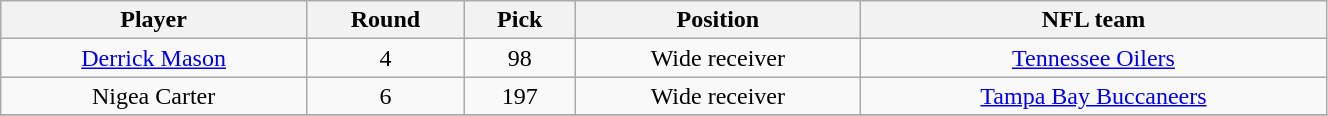<table class="wikitable" width="70%">
<tr>
<th>Player</th>
<th>Round</th>
<th>Pick</th>
<th>Position</th>
<th>NFL team</th>
</tr>
<tr align="center" bgcolor="">
<td><a href='#'>Derrick Mason</a></td>
<td>4</td>
<td>98</td>
<td>Wide receiver</td>
<td><a href='#'>Tennessee Oilers</a></td>
</tr>
<tr align="center" bgcolor="">
<td>Nigea Carter</td>
<td>6</td>
<td>197</td>
<td>Wide receiver</td>
<td><a href='#'>Tampa Bay Buccaneers</a></td>
</tr>
<tr>
</tr>
</table>
